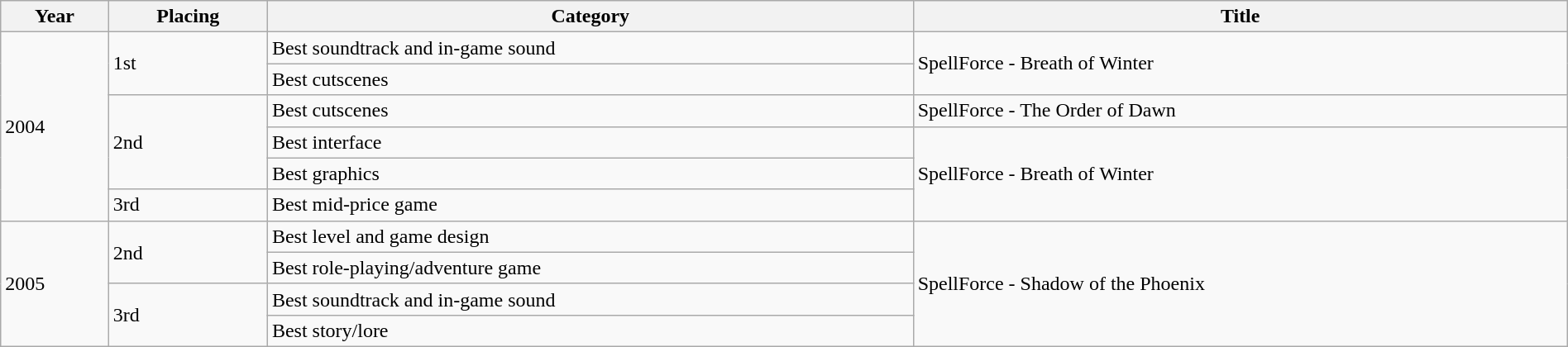<table class="wikitable sortable" style="width: 100%">
<tr>
<th>Year</th>
<th>Placing</th>
<th>Category</th>
<th>Title</th>
</tr>
<tr>
<td rowspan="6">2004</td>
<td rowspan="2">1st</td>
<td>Best soundtrack and in-game sound</td>
<td rowspan="2">SpellForce - Breath of Winter</td>
</tr>
<tr>
<td>Best cutscenes</td>
</tr>
<tr>
<td rowspan="3">2nd</td>
<td>Best cutscenes</td>
<td>SpellForce - The Order of Dawn</td>
</tr>
<tr>
<td>Best interface</td>
<td rowspan="3">SpellForce - Breath of Winter</td>
</tr>
<tr>
<td>Best graphics</td>
</tr>
<tr>
<td>3rd</td>
<td>Best mid-price game</td>
</tr>
<tr>
<td rowspan="4">2005</td>
<td rowspan="2">2nd</td>
<td>Best level and game design</td>
<td rowspan="4">SpellForce - Shadow of the Phoenix</td>
</tr>
<tr>
<td>Best role-playing/adventure game</td>
</tr>
<tr>
<td rowspan="2">3rd</td>
<td>Best soundtrack and in-game sound</td>
</tr>
<tr>
<td>Best story/lore</td>
</tr>
</table>
